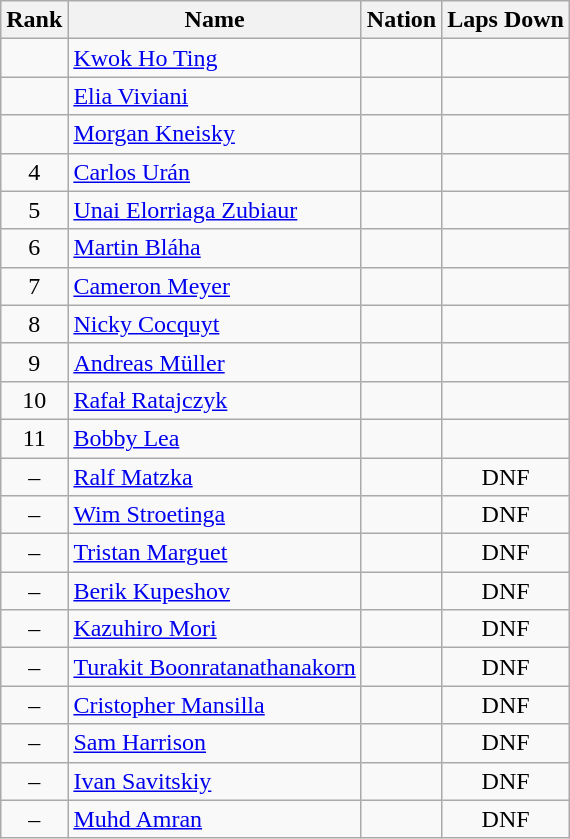<table class="wikitable sortable" style="text-align:center">
<tr>
<th>Rank</th>
<th>Name</th>
<th>Nation</th>
<th>Laps Down</th>
</tr>
<tr>
<td></td>
<td align=left><a href='#'>Kwok Ho Ting</a></td>
<td align=left></td>
<td></td>
</tr>
<tr>
<td></td>
<td align=left><a href='#'>Elia Viviani</a></td>
<td align=left></td>
<td></td>
</tr>
<tr>
<td></td>
<td align=left><a href='#'>Morgan Kneisky</a></td>
<td align=left></td>
<td></td>
</tr>
<tr>
<td>4</td>
<td align=left><a href='#'>Carlos Urán</a></td>
<td align=left></td>
<td></td>
</tr>
<tr>
<td>5</td>
<td align=left><a href='#'>Unai Elorriaga Zubiaur</a></td>
<td align=left></td>
<td></td>
</tr>
<tr>
<td>6</td>
<td align=left><a href='#'>Martin Bláha</a></td>
<td align=left></td>
<td></td>
</tr>
<tr>
<td>7</td>
<td align=left><a href='#'>Cameron Meyer</a></td>
<td align=left></td>
<td></td>
</tr>
<tr>
<td>8</td>
<td align=left><a href='#'>Nicky Cocquyt</a></td>
<td align=left></td>
<td></td>
</tr>
<tr>
<td>9</td>
<td align=left><a href='#'>Andreas Müller</a></td>
<td align=left></td>
<td></td>
</tr>
<tr>
<td>10</td>
<td align=left><a href='#'>Rafał Ratajczyk</a></td>
<td align=left></td>
<td></td>
</tr>
<tr>
<td>11</td>
<td align=left><a href='#'>Bobby Lea</a></td>
<td align=left></td>
<td></td>
</tr>
<tr>
<td>–</td>
<td align=left><a href='#'>Ralf Matzka</a></td>
<td align=left></td>
<td>DNF</td>
</tr>
<tr>
<td>–</td>
<td align=left><a href='#'>Wim Stroetinga</a></td>
<td align=left></td>
<td>DNF</td>
</tr>
<tr>
<td>–</td>
<td align=left><a href='#'>Tristan Marguet</a></td>
<td align=left></td>
<td>DNF</td>
</tr>
<tr>
<td>–</td>
<td align=left><a href='#'>Berik Kupeshov</a></td>
<td align=left></td>
<td>DNF</td>
</tr>
<tr>
<td>–</td>
<td align=left><a href='#'>Kazuhiro Mori</a></td>
<td align=left></td>
<td>DNF</td>
</tr>
<tr>
<td>–</td>
<td align=left><a href='#'>Turakit Boonratanathanakorn</a></td>
<td align=left></td>
<td>DNF</td>
</tr>
<tr>
<td>–</td>
<td align=left><a href='#'>Cristopher Mansilla</a></td>
<td align=left></td>
<td>DNF</td>
</tr>
<tr>
<td>–</td>
<td align=left><a href='#'>Sam Harrison</a></td>
<td align=left></td>
<td>DNF</td>
</tr>
<tr>
<td>–</td>
<td align=left><a href='#'>Ivan Savitskiy</a></td>
<td align=left></td>
<td>DNF</td>
</tr>
<tr>
<td>–</td>
<td align=left><a href='#'>Muhd Amran</a></td>
<td align=left></td>
<td>DNF</td>
</tr>
</table>
